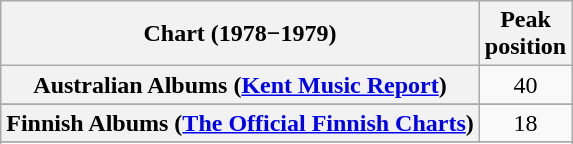<table class="wikitable sortable plainrowheaders" style="text-align:center">
<tr>
<th scope="col">Chart (1978−1979)</th>
<th scope="col">Peak<br> position</th>
</tr>
<tr>
<th scope="row">Australian Albums (<a href='#'>Kent Music Report</a>)</th>
<td>40</td>
</tr>
<tr>
</tr>
<tr>
</tr>
<tr>
</tr>
<tr>
<th scope="row">Finnish Albums (<a href='#'>The Official Finnish Charts</a>)</th>
<td align="center">18</td>
</tr>
<tr>
</tr>
<tr>
</tr>
<tr>
</tr>
<tr>
</tr>
<tr>
</tr>
<tr>
</tr>
<tr>
</tr>
</table>
